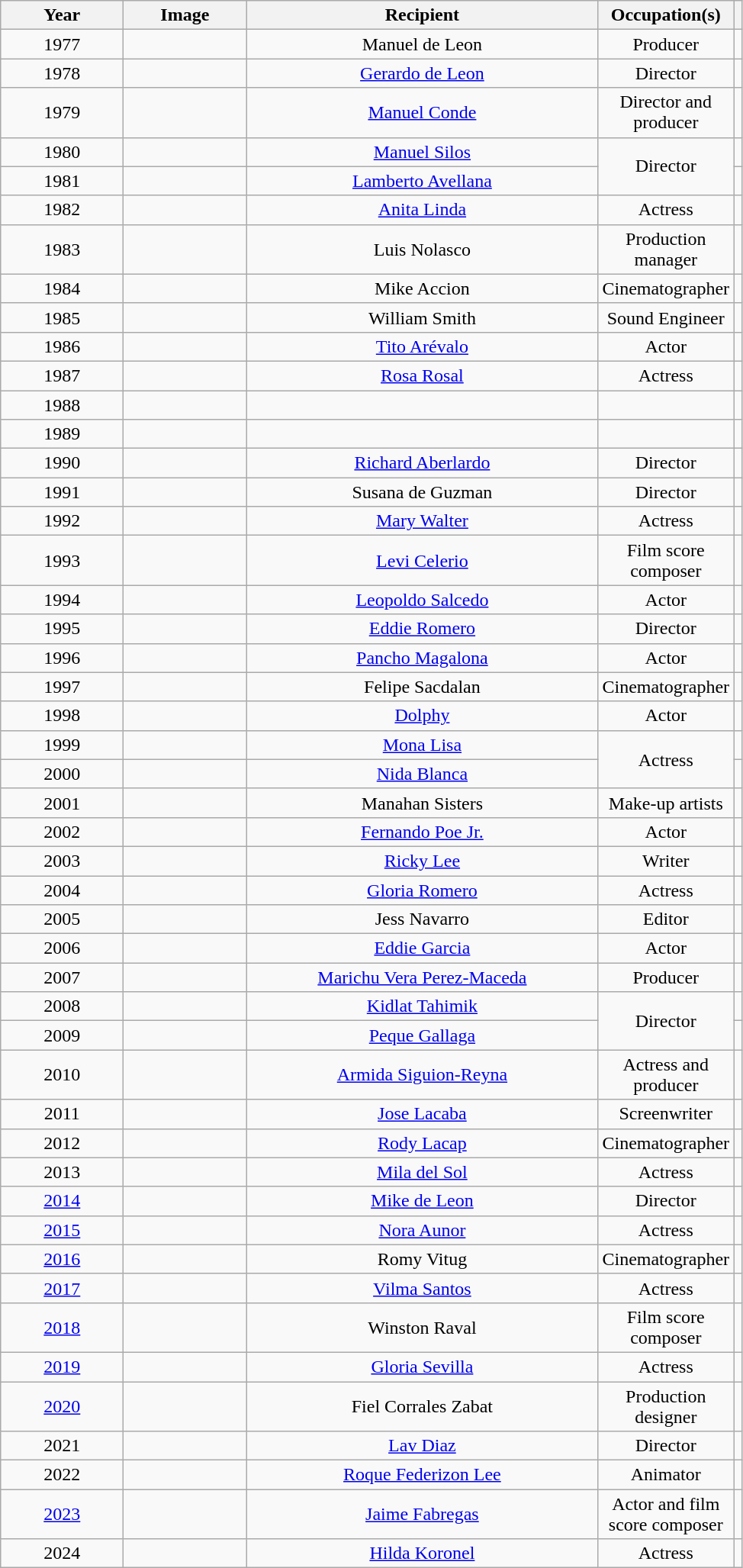<table class="wikitable sortable plainrowheaders" style="text-align:center;">
<tr>
<th width=100>Year</th>
<th class=unsortable width=100>Image</th>
<th width=300>Recipient</th>
<th width=100>Occupation(s)</th>
<th class=unsortable></th>
</tr>
<tr>
<td>1977</td>
<td></td>
<td>Manuel de Leon</td>
<td>Producer</td>
<td></td>
</tr>
<tr>
<td>1978</td>
<td></td>
<td><a href='#'>Gerardo de Leon</a></td>
<td>Director</td>
<td></td>
</tr>
<tr>
<td>1979</td>
<td></td>
<td><a href='#'>Manuel Conde</a></td>
<td>Director and producer</td>
<td></td>
</tr>
<tr>
<td>1980</td>
<td></td>
<td><a href='#'>Manuel Silos</a></td>
<td rowspan="2">Director</td>
<td></td>
</tr>
<tr>
<td>1981</td>
<td></td>
<td><a href='#'>Lamberto Avellana</a></td>
<td></td>
</tr>
<tr>
<td>1982</td>
<td></td>
<td><a href='#'>Anita Linda</a></td>
<td>Actress</td>
<td></td>
</tr>
<tr>
<td>1983</td>
<td></td>
<td>Luis Nolasco</td>
<td>Production manager</td>
<td></td>
</tr>
<tr>
<td>1984</td>
<td></td>
<td>Mike Accion</td>
<td>Cinematographer</td>
<td></td>
</tr>
<tr>
<td>1985</td>
<td></td>
<td>William Smith</td>
<td>Sound Engineer</td>
<td></td>
</tr>
<tr>
<td>1986</td>
<td></td>
<td><a href='#'>Tito Arévalo</a></td>
<td>Actor</td>
<td></td>
</tr>
<tr>
<td>1987</td>
<td></td>
<td><a href='#'>Rosa Rosal</a></td>
<td>Actress</td>
<td></td>
</tr>
<tr>
<td>1988</td>
<td></td>
<td></td>
<td></td>
<td></td>
</tr>
<tr>
<td>1989</td>
<td></td>
<td></td>
<td></td>
<td></td>
</tr>
<tr>
<td>1990</td>
<td></td>
<td><a href='#'>Richard Aberlardo</a></td>
<td>Director</td>
<td></td>
</tr>
<tr>
<td>1991</td>
<td></td>
<td>Susana de Guzman</td>
<td>Director</td>
<td></td>
</tr>
<tr>
<td>1992</td>
<td></td>
<td><a href='#'>Mary Walter</a></td>
<td>Actress</td>
<td></td>
</tr>
<tr>
<td>1993</td>
<td></td>
<td><a href='#'>Levi Celerio</a></td>
<td>Film score composer</td>
<td></td>
</tr>
<tr>
<td>1994</td>
<td></td>
<td><a href='#'>Leopoldo Salcedo</a></td>
<td>Actor</td>
<td></td>
</tr>
<tr>
<td>1995</td>
<td></td>
<td><a href='#'>Eddie Romero</a></td>
<td>Director</td>
<td></td>
</tr>
<tr>
<td>1996</td>
<td></td>
<td><a href='#'>Pancho Magalona</a></td>
<td>Actor</td>
<td></td>
</tr>
<tr>
<td>1997</td>
<td></td>
<td>Felipe Sacdalan</td>
<td>Cinematographer</td>
<td></td>
</tr>
<tr>
<td>1998</td>
<td></td>
<td><a href='#'>Dolphy</a></td>
<td>Actor</td>
<td></td>
</tr>
<tr>
<td>1999</td>
<td></td>
<td><a href='#'>Mona Lisa</a></td>
<td rowspan="2">Actress</td>
<td></td>
</tr>
<tr>
<td>2000</td>
<td></td>
<td><a href='#'>Nida Blanca</a></td>
<td></td>
</tr>
<tr>
<td>2001</td>
<td></td>
<td>Manahan Sisters</td>
<td>Make-up artists</td>
<td></td>
</tr>
<tr>
<td>2002</td>
<td></td>
<td><a href='#'>Fernando Poe Jr.</a></td>
<td>Actor</td>
<td></td>
</tr>
<tr>
<td>2003</td>
<td></td>
<td><a href='#'>Ricky Lee</a></td>
<td>Writer</td>
<td></td>
</tr>
<tr>
<td>2004</td>
<td></td>
<td><a href='#'>Gloria Romero</a></td>
<td>Actress</td>
<td></td>
</tr>
<tr>
<td>2005</td>
<td></td>
<td>Jess Navarro</td>
<td>Editor</td>
<td></td>
</tr>
<tr>
<td>2006</td>
<td></td>
<td><a href='#'>Eddie Garcia</a></td>
<td>Actor</td>
<td></td>
</tr>
<tr>
<td>2007</td>
<td></td>
<td><a href='#'>Marichu Vera Perez-Maceda</a></td>
<td>Producer</td>
<td></td>
</tr>
<tr>
<td>2008</td>
<td></td>
<td><a href='#'>Kidlat Tahimik</a></td>
<td rowspan="2">Director</td>
<td></td>
</tr>
<tr>
<td>2009</td>
<td></td>
<td><a href='#'>Peque Gallaga</a></td>
<td></td>
</tr>
<tr>
<td>2010</td>
<td></td>
<td><a href='#'>Armida Siguion-Reyna</a></td>
<td>Actress and producer</td>
<td></td>
</tr>
<tr>
<td>2011</td>
<td></td>
<td><a href='#'>Jose Lacaba</a></td>
<td>Screenwriter</td>
<td></td>
</tr>
<tr>
<td>2012</td>
<td></td>
<td><a href='#'>Rody Lacap</a></td>
<td>Cinematographer</td>
<td></td>
</tr>
<tr>
<td>2013</td>
<td></td>
<td><a href='#'>Mila del Sol</a></td>
<td>Actress</td>
<td></td>
</tr>
<tr>
<td><a href='#'>2014</a></td>
<td></td>
<td><a href='#'>Mike de Leon</a></td>
<td>Director</td>
<td></td>
</tr>
<tr>
<td><a href='#'>2015</a></td>
<td></td>
<td><a href='#'>Nora Aunor</a></td>
<td>Actress</td>
<td></td>
</tr>
<tr>
<td><a href='#'>2016</a></td>
<td></td>
<td>Romy Vitug</td>
<td>Cinematographer</td>
<td></td>
</tr>
<tr>
<td><a href='#'>2017</a></td>
<td></td>
<td><a href='#'>Vilma Santos</a></td>
<td>Actress</td>
<td></td>
</tr>
<tr>
<td><a href='#'>2018</a></td>
<td></td>
<td>Winston Raval</td>
<td>Film score composer</td>
<td></td>
</tr>
<tr>
<td><a href='#'>2019</a></td>
<td></td>
<td><a href='#'>Gloria Sevilla</a></td>
<td>Actress</td>
<td></td>
</tr>
<tr>
<td><a href='#'>2020</a></td>
<td></td>
<td>Fiel Corrales Zabat</td>
<td>Production designer</td>
<td></td>
</tr>
<tr>
<td>2021</td>
<td></td>
<td><a href='#'>Lav Diaz</a></td>
<td>Director</td>
<td></td>
</tr>
<tr>
<td>2022</td>
<td></td>
<td><a href='#'>Roque Federizon Lee</a></td>
<td>Animator</td>
<td></td>
</tr>
<tr>
<td><a href='#'>2023</a></td>
<td></td>
<td><a href='#'>Jaime Fabregas</a></td>
<td>Actor and film score composer</td>
<td></td>
</tr>
<tr>
<td>2024</td>
<td></td>
<td><a href='#'>Hilda Koronel</a></td>
<td>Actress</td>
<td></td>
</tr>
</table>
